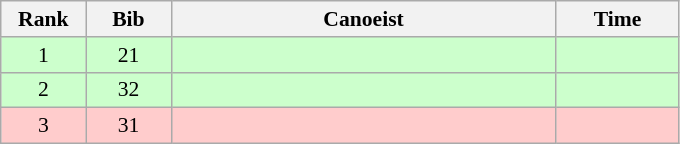<table class="wikitable" style="font-size:90%; text-align:center">
<tr>
<th width="50">Rank</th>
<th width="50">Bib</th>
<th width="250">Canoeist</th>
<th width="75">Time</th>
</tr>
<tr bgcolor="#CCFFCC">
<td>1</td>
<td>21</td>
<td align="left"></td>
<td></td>
</tr>
<tr bgcolor="#CCFFCC">
<td>2</td>
<td>32</td>
<td align="left"></td>
<td></td>
</tr>
<tr bgcolor="#FFCCCC">
<td>3</td>
<td>31</td>
<td align="left"></td>
<td></td>
</tr>
</table>
